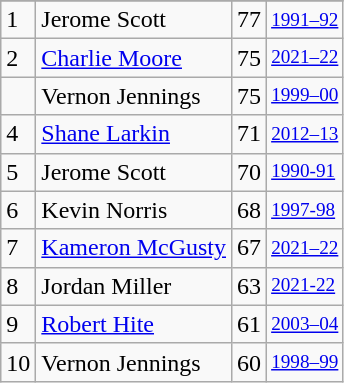<table class="wikitable">
<tr>
</tr>
<tr>
<td>1</td>
<td>Jerome Scott</td>
<td>77</td>
<td style="font-size:80%;"><a href='#'>1991–92</a></td>
</tr>
<tr>
<td>2</td>
<td><a href='#'>Charlie Moore</a></td>
<td>75</td>
<td style="font-size:80%;"><a href='#'>2021–22</a></td>
</tr>
<tr>
<td></td>
<td>Vernon Jennings</td>
<td>75</td>
<td style="font-size:80%;"><a href='#'>1999–00</a></td>
</tr>
<tr>
<td>4</td>
<td><a href='#'>Shane Larkin</a></td>
<td>71</td>
<td style="font-size:80%;"><a href='#'>2012–13</a></td>
</tr>
<tr>
<td>5</td>
<td>Jerome Scott</td>
<td>70</td>
<td style="font-size:80%;"><a href='#'>1990-91</a></td>
</tr>
<tr>
<td>6</td>
<td>Kevin Norris</td>
<td>68</td>
<td style="font-size:80%;"><a href='#'>1997-98</a></td>
</tr>
<tr>
<td>7</td>
<td><a href='#'>Kameron McGusty</a></td>
<td>67</td>
<td style="font-size:80%;"><a href='#'>2021–22</a></td>
</tr>
<tr>
<td>8</td>
<td>Jordan Miller</td>
<td>63</td>
<td style="font-size:80%;"><a href='#'>2021-22</a></td>
</tr>
<tr>
<td>9</td>
<td><a href='#'>Robert Hite</a></td>
<td>61</td>
<td style="font-size:80%;"><a href='#'>2003–04</a></td>
</tr>
<tr>
<td>10</td>
<td>Vernon Jennings</td>
<td>60</td>
<td style="font-size:80%;"><a href='#'>1998–99</a></td>
</tr>
</table>
